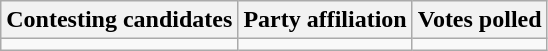<table class="wikitable sortable">
<tr>
<th>Contesting candidates</th>
<th>Party affiliation</th>
<th>Votes polled</th>
</tr>
<tr>
<td></td>
<td></td>
<td></td>
</tr>
</table>
